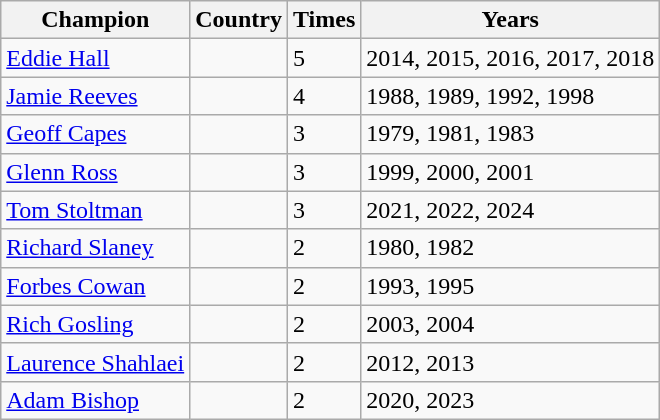<table class="wikitable">
<tr>
<th>Champion</th>
<th>Country</th>
<th>Times</th>
<th>Years</th>
</tr>
<tr>
<td><a href='#'>Eddie Hall</a></td>
<td></td>
<td>5</td>
<td>2014, 2015, 2016, 2017, 2018</td>
</tr>
<tr>
<td><a href='#'>Jamie Reeves</a></td>
<td></td>
<td>4</td>
<td>1988, 1989, 1992, 1998</td>
</tr>
<tr>
<td><a href='#'>Geoff Capes</a></td>
<td></td>
<td>3</td>
<td>1979, 1981, 1983</td>
</tr>
<tr>
<td><a href='#'>Glenn Ross</a></td>
<td></td>
<td>3</td>
<td>1999, 2000, 2001</td>
</tr>
<tr>
<td><a href='#'>Tom Stoltman</a></td>
<td></td>
<td>3</td>
<td>2021, 2022, 2024</td>
</tr>
<tr>
<td><a href='#'>Richard Slaney</a></td>
<td></td>
<td>2</td>
<td>1980, 1982</td>
</tr>
<tr>
<td><a href='#'>Forbes Cowan</a></td>
<td></td>
<td>2</td>
<td>1993, 1995</td>
</tr>
<tr>
<td><a href='#'>Rich Gosling</a></td>
<td></td>
<td>2</td>
<td>2003, 2004</td>
</tr>
<tr>
<td><a href='#'>Laurence Shahlaei</a></td>
<td></td>
<td>2</td>
<td>2012, 2013</td>
</tr>
<tr>
<td><a href='#'>Adam Bishop</a></td>
<td></td>
<td>2</td>
<td>2020, 2023</td>
</tr>
</table>
